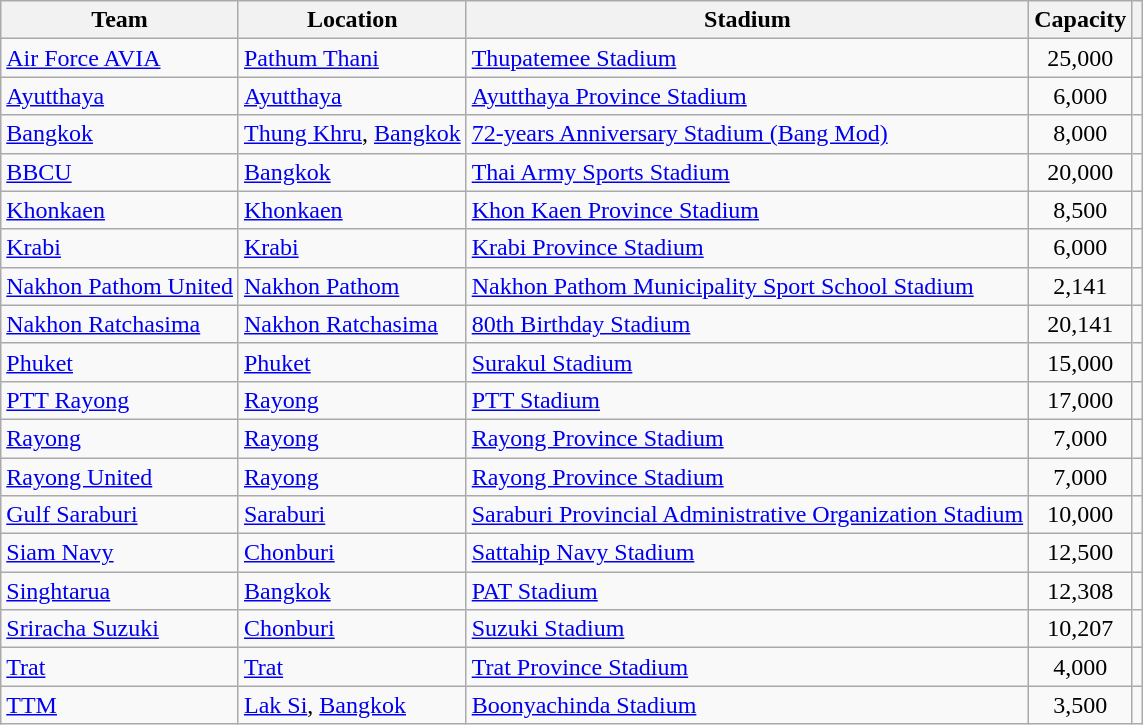<table class="wikitable sortable">
<tr>
<th>Team</th>
<th>Location</th>
<th>Stadium</th>
<th>Capacity</th>
<th class="unsortable"></th>
</tr>
<tr>
<td><a href='#'>Air Force AVIA</a></td>
<td><a href='#'>Pathum Thani</a></td>
<td><a href='#'>Thupatemee Stadium</a></td>
<td align="center">25,000</td>
<td></td>
</tr>
<tr>
<td><a href='#'>Ayutthaya</a></td>
<td><a href='#'>Ayutthaya</a></td>
<td><a href='#'>Ayutthaya Province Stadium</a></td>
<td align="center">6,000</td>
<td></td>
</tr>
<tr>
<td><a href='#'>Bangkok</a></td>
<td><a href='#'>Thung Khru</a>, <a href='#'>Bangkok</a></td>
<td><a href='#'>72-years Anniversary Stadium (Bang Mod)</a></td>
<td align="center">8,000</td>
<td></td>
</tr>
<tr>
<td><a href='#'>BBCU</a></td>
<td><a href='#'>Bangkok</a></td>
<td><a href='#'>Thai Army Sports Stadium</a></td>
<td align="center">20,000</td>
<td></td>
</tr>
<tr>
<td><a href='#'>Khonkaen</a></td>
<td><a href='#'>Khonkaen</a></td>
<td><a href='#'>Khon Kaen Province Stadium</a></td>
<td align="center">8,500</td>
<td></td>
</tr>
<tr>
<td><a href='#'>Krabi</a></td>
<td><a href='#'>Krabi</a></td>
<td><a href='#'>Krabi Province Stadium</a></td>
<td align="center">6,000</td>
<td></td>
</tr>
<tr>
<td><a href='#'>Nakhon Pathom United</a></td>
<td><a href='#'>Nakhon Pathom</a></td>
<td><a href='#'>Nakhon Pathom Municipality Sport School Stadium</a></td>
<td align="center">2,141</td>
<td></td>
</tr>
<tr>
<td><a href='#'>Nakhon Ratchasima</a></td>
<td><a href='#'>Nakhon Ratchasima</a></td>
<td><a href='#'>80th Birthday Stadium</a></td>
<td align="center">20,141</td>
<td></td>
</tr>
<tr>
<td><a href='#'>Phuket</a></td>
<td><a href='#'>Phuket</a></td>
<td><a href='#'>Surakul Stadium</a></td>
<td align="center">15,000</td>
<td></td>
</tr>
<tr>
<td><a href='#'>PTT Rayong</a></td>
<td><a href='#'>Rayong</a></td>
<td><a href='#'>PTT Stadium</a></td>
<td align="center">17,000</td>
<td></td>
</tr>
<tr>
<td><a href='#'>Rayong</a></td>
<td><a href='#'>Rayong</a></td>
<td><a href='#'>Rayong Province Stadium</a></td>
<td align="center">7,000</td>
<td></td>
</tr>
<tr>
<td><a href='#'>Rayong United</a></td>
<td><a href='#'>Rayong</a></td>
<td><a href='#'>Rayong Province Stadium</a></td>
<td align="center">7,000</td>
<td></td>
</tr>
<tr>
<td><a href='#'>Gulf Saraburi</a></td>
<td><a href='#'>Saraburi</a></td>
<td><a href='#'>Saraburi Provincial Administrative Organization Stadium</a></td>
<td align="center">10,000</td>
<td></td>
</tr>
<tr>
<td><a href='#'>Siam Navy</a></td>
<td><a href='#'>Chonburi</a></td>
<td><a href='#'>Sattahip Navy Stadium</a></td>
<td align="center">12,500</td>
<td></td>
</tr>
<tr>
<td><a href='#'>Singhtarua</a></td>
<td><a href='#'>Bangkok</a></td>
<td><a href='#'>PAT Stadium</a></td>
<td align="center">12,308</td>
<td></td>
</tr>
<tr>
<td><a href='#'>Sriracha Suzuki</a></td>
<td><a href='#'>Chonburi</a></td>
<td><a href='#'>Suzuki Stadium</a></td>
<td align="center">10,207</td>
<td></td>
</tr>
<tr>
<td><a href='#'>Trat</a></td>
<td><a href='#'>Trat</a></td>
<td><a href='#'>Trat Province Stadium</a></td>
<td align="center">4,000</td>
<td></td>
</tr>
<tr>
<td><a href='#'>TTM</a></td>
<td><a href='#'>Lak Si</a>, <a href='#'>Bangkok</a></td>
<td><a href='#'>Boonyachinda Stadium</a></td>
<td align="center">3,500</td>
<td></td>
</tr>
</table>
